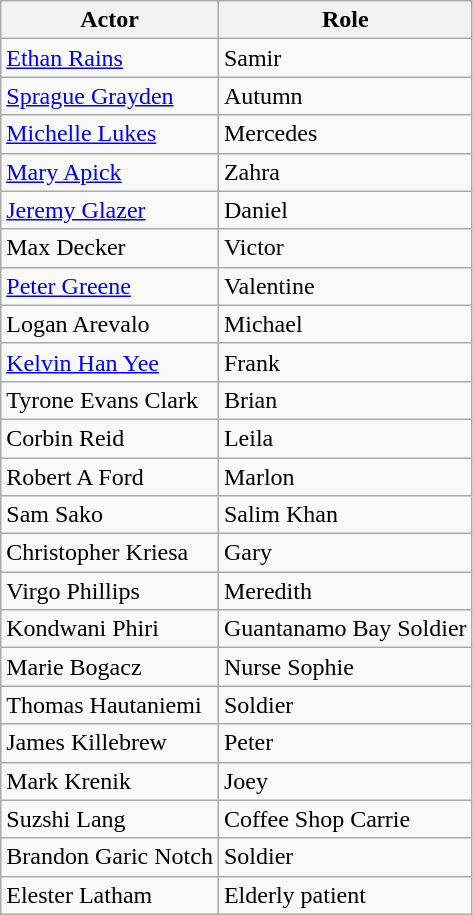<table class="wikitable">
<tr>
<th>Actor</th>
<th>Role</th>
</tr>
<tr>
<td><a href='#'>Ethan Rains</a></td>
<td>Samir</td>
</tr>
<tr>
<td><a href='#'>Sprague Grayden</a></td>
<td>Autumn</td>
</tr>
<tr>
<td><a href='#'>Michelle Lukes</a></td>
<td>Mercedes</td>
</tr>
<tr>
<td><a href='#'>Mary Apick</a></td>
<td>Zahra</td>
</tr>
<tr>
<td><a href='#'>Jeremy Glazer</a></td>
<td>Daniel</td>
</tr>
<tr>
<td>Max Decker</td>
<td>Victor</td>
</tr>
<tr>
<td><a href='#'>Peter Greene</a></td>
<td>Valentine</td>
</tr>
<tr>
<td>Logan Arevalo</td>
<td>Michael</td>
</tr>
<tr>
<td><a href='#'>Kelvin Han Yee</a></td>
<td>Frank</td>
</tr>
<tr>
<td>Tyrone Evans Clark</td>
<td>Brian</td>
</tr>
<tr>
<td>Corbin Reid</td>
<td>Leila</td>
</tr>
<tr>
<td>Robert A Ford</td>
<td>Marlon</td>
</tr>
<tr>
<td>Sam Sako</td>
<td>Salim Khan</td>
</tr>
<tr>
<td>Christopher Kriesa</td>
<td>Gary</td>
</tr>
<tr>
<td>Virgo Phillips</td>
<td>Meredith</td>
</tr>
<tr>
<td>Kondwani Phiri</td>
<td>Guantanamo Bay Soldier</td>
</tr>
<tr>
<td>Marie Bogacz</td>
<td>Nurse Sophie</td>
</tr>
<tr>
<td>Thomas Hautaniemi</td>
<td>Soldier</td>
</tr>
<tr>
<td>James Killebrew</td>
<td>Peter</td>
</tr>
<tr>
<td>Mark Krenik</td>
<td>Joey</td>
</tr>
<tr>
<td>Suzshi Lang</td>
<td>Coffee Shop Carrie</td>
</tr>
<tr>
<td>Brandon Garic Notch</td>
<td>Soldier</td>
</tr>
<tr>
<td>Elester Latham</td>
<td>Elderly patient</td>
</tr>
</table>
